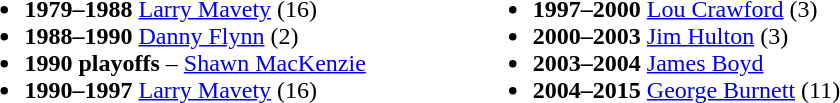<table>
<tr ---->
<td valign="top" width="40%"><br><ul><li><strong>1979–1988</strong> <a href='#'>Larry Mavety</a> (16)</li><li><strong>1988–1990</strong> <a href='#'>Danny Flynn</a> (2)</li><li><strong>1990 playoffs</strong> – <a href='#'>Shawn MacKenzie</a></li><li><strong>1990–1997</strong> <a href='#'>Larry Mavety</a> (16)</li></ul></td>
<td valign="top" width="40%"><br><ul><li><strong>1997–2000</strong> <a href='#'>Lou Crawford</a> (3)</li><li><strong>2000–2003</strong> <a href='#'>Jim Hulton</a> (3)</li><li><strong>2003–2004</strong> <a href='#'>James Boyd</a></li><li><strong>2004–2015</strong> <a href='#'>George Burnett</a> (11)</li></ul></td>
</tr>
</table>
